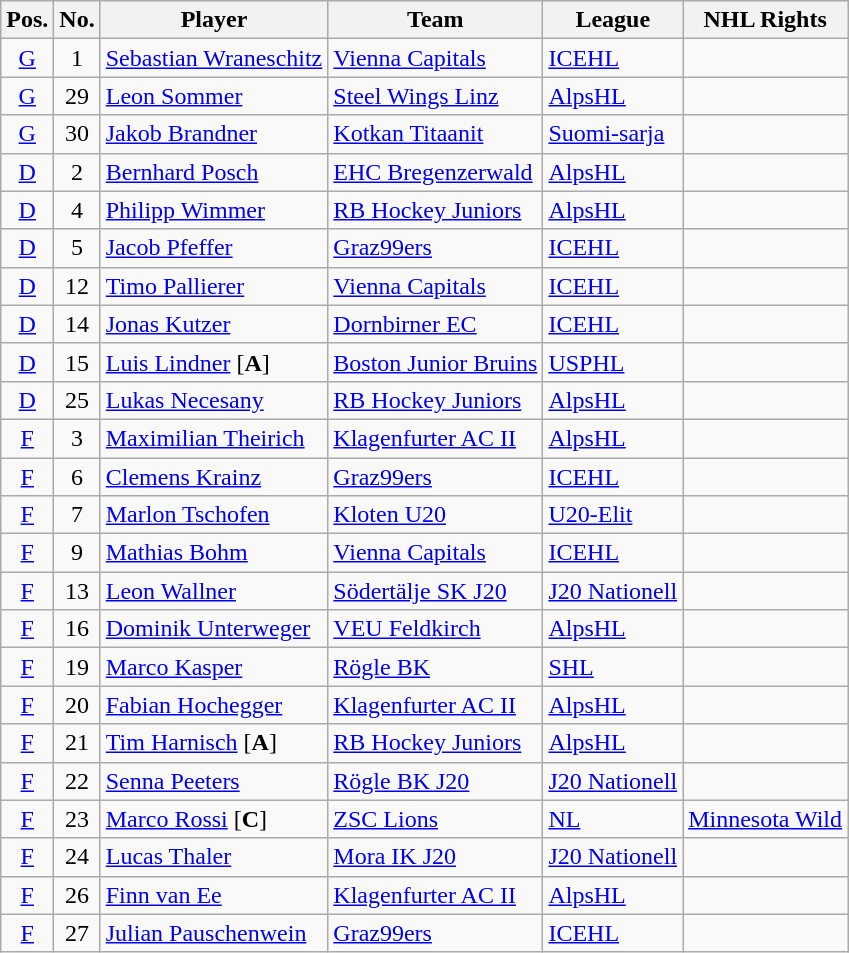<table class="wikitable sortable">
<tr>
<th>Pos.</th>
<th>No.</th>
<th>Player</th>
<th>Team</th>
<th>League</th>
<th>NHL Rights</th>
</tr>
<tr>
<td style="text-align:center;"><a href='#'>G</a></td>
<td style="text-align:center;">1</td>
<td><a href='#'>Sebastian Wraneschitz</a></td>
<td> <a href='#'>Vienna Capitals</a></td>
<td> <a href='#'>ICEHL</a></td>
<td></td>
</tr>
<tr>
<td style="text-align:center;"><a href='#'>G</a></td>
<td style="text-align:center;">29</td>
<td><a href='#'>Leon Sommer</a></td>
<td> <a href='#'>Steel Wings Linz</a></td>
<td><a href='#'>AlpsHL</a></td>
<td></td>
</tr>
<tr>
<td style="text-align:center;"><a href='#'>G</a></td>
<td style="text-align:center;">30</td>
<td><a href='#'>Jakob Brandner</a></td>
<td> <a href='#'>Kotkan Titaanit</a></td>
<td> <a href='#'>Suomi-sarja</a></td>
<td></td>
</tr>
<tr>
<td style="text-align:center;"><a href='#'>D</a></td>
<td style="text-align:center;">2</td>
<td><a href='#'>Bernhard Posch</a></td>
<td> <a href='#'>EHC Bregenzerwald</a></td>
<td><a href='#'>AlpsHL</a></td>
<td></td>
</tr>
<tr>
<td style="text-align:center;"><a href='#'>D</a></td>
<td style="text-align:center;">4</td>
<td><a href='#'>Philipp Wimmer</a></td>
<td> <a href='#'>RB Hockey Juniors</a></td>
<td><a href='#'>AlpsHL</a></td>
<td></td>
</tr>
<tr>
<td style="text-align:center;"><a href='#'>D</a></td>
<td style="text-align:center;">5</td>
<td><a href='#'>Jacob Pfeffer</a></td>
<td> <a href='#'>Graz99ers</a></td>
<td> <a href='#'>ICEHL</a></td>
<td></td>
</tr>
<tr>
<td style="text-align:center;"><a href='#'>D</a></td>
<td style="text-align:center;">12</td>
<td><a href='#'>Timo Pallierer</a></td>
<td> <a href='#'>Vienna Capitals</a></td>
<td> <a href='#'>ICEHL</a></td>
<td></td>
</tr>
<tr>
<td style="text-align:center;"><a href='#'>D</a></td>
<td style="text-align:center;">14</td>
<td><a href='#'>Jonas Kutzer</a></td>
<td> <a href='#'>Dornbirner EC</a></td>
<td> <a href='#'>ICEHL</a></td>
<td></td>
</tr>
<tr>
<td style="text-align:center;"><a href='#'>D</a></td>
<td style="text-align:center;">15</td>
<td><a href='#'>Luis Lindner</a> [<strong>A</strong>]</td>
<td> <a href='#'>Boston Junior Bruins</a></td>
<td> <a href='#'>USPHL</a></td>
<td></td>
</tr>
<tr>
<td style="text-align:center;"><a href='#'>D</a></td>
<td style="text-align:center;">25</td>
<td><a href='#'>Lukas Necesany</a></td>
<td> <a href='#'>RB Hockey Juniors</a></td>
<td><a href='#'>AlpsHL</a></td>
<td></td>
</tr>
<tr>
<td style="text-align:center;"><a href='#'>F</a></td>
<td style="text-align:center;">3</td>
<td><a href='#'>Maximilian Theirich</a></td>
<td> <a href='#'>Klagenfurter AC II</a></td>
<td><a href='#'>AlpsHL</a></td>
<td></td>
</tr>
<tr>
<td style="text-align:center;"><a href='#'>F</a></td>
<td style="text-align:center;">6</td>
<td><a href='#'>Clemens Krainz</a></td>
<td> <a href='#'>Graz99ers</a></td>
<td> <a href='#'>ICEHL</a></td>
<td></td>
</tr>
<tr>
<td style="text-align:center;"><a href='#'>F</a></td>
<td style="text-align:center;">7</td>
<td><a href='#'>Marlon Tschofen</a></td>
<td> <a href='#'>Kloten U20</a></td>
<td> <a href='#'>U20-Elit</a></td>
<td></td>
</tr>
<tr>
<td style="text-align:center;"><a href='#'>F</a></td>
<td style="text-align:center;">9</td>
<td><a href='#'>Mathias Bohm</a></td>
<td> <a href='#'>Vienna Capitals</a></td>
<td> <a href='#'>ICEHL</a></td>
<td></td>
</tr>
<tr>
<td style="text-align:center;"><a href='#'>F</a></td>
<td style="text-align:center;">13</td>
<td><a href='#'>Leon Wallner</a></td>
<td> <a href='#'>Södertälje SK J20</a></td>
<td> <a href='#'>J20 Nationell</a></td>
<td></td>
</tr>
<tr>
<td style="text-align:center;"><a href='#'>F</a></td>
<td style="text-align:center;">16</td>
<td><a href='#'>Dominik Unterweger</a></td>
<td> <a href='#'>VEU Feldkirch</a></td>
<td><a href='#'>AlpsHL</a></td>
<td></td>
</tr>
<tr>
<td style="text-align:center;"><a href='#'>F</a></td>
<td style="text-align:center;">19</td>
<td><a href='#'>Marco Kasper</a></td>
<td> <a href='#'>Rögle BK</a></td>
<td> <a href='#'>SHL</a></td>
<td></td>
</tr>
<tr>
<td style="text-align:center;"><a href='#'>F</a></td>
<td style="text-align:center;">20</td>
<td><a href='#'>Fabian Hochegger</a></td>
<td> <a href='#'>Klagenfurter AC II</a></td>
<td><a href='#'>AlpsHL</a></td>
<td></td>
</tr>
<tr>
<td style="text-align:center;"><a href='#'>F</a></td>
<td style="text-align:center;">21</td>
<td><a href='#'>Tim Harnisch</a> [<strong>A</strong>]</td>
<td> <a href='#'>RB Hockey Juniors</a></td>
<td><a href='#'>AlpsHL</a></td>
<td></td>
</tr>
<tr>
<td style="text-align:center;"><a href='#'>F</a></td>
<td style="text-align:center;">22</td>
<td><a href='#'>Senna Peeters</a></td>
<td> <a href='#'>Rögle BK J20</a></td>
<td> <a href='#'>J20 Nationell</a></td>
<td></td>
</tr>
<tr>
<td style="text-align:center;"><a href='#'>F</a></td>
<td style="text-align:center;">23</td>
<td><a href='#'>Marco Rossi</a> [<strong>C</strong>]</td>
<td> <a href='#'>ZSC Lions</a></td>
<td> <a href='#'>NL</a></td>
<td><a href='#'>Minnesota Wild</a></td>
</tr>
<tr>
<td style="text-align:center;"><a href='#'>F</a></td>
<td style="text-align:center;">24</td>
<td><a href='#'>Lucas Thaler</a></td>
<td> <a href='#'>Mora IK J20</a></td>
<td> <a href='#'>J20 Nationell</a></td>
<td></td>
</tr>
<tr>
<td style="text-align:center;"><a href='#'>F</a></td>
<td style="text-align:center;">26</td>
<td><a href='#'>Finn van Ee</a></td>
<td> <a href='#'>Klagenfurter AC II</a></td>
<td><a href='#'>AlpsHL</a></td>
<td></td>
</tr>
<tr>
<td style="text-align:center;"><a href='#'>F</a></td>
<td style="text-align:center;">27</td>
<td><a href='#'>Julian Pauschenwein</a></td>
<td> <a href='#'>Graz99ers</a></td>
<td> <a href='#'>ICEHL</a></td>
<td></td>
</tr>
</table>
